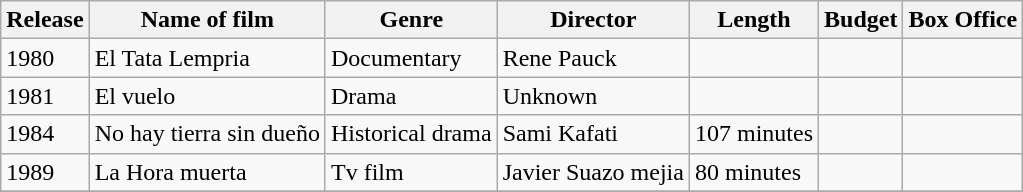<table class="wikitable sortable">
<tr>
<th>Release</th>
<th>Name of film</th>
<th>Genre</th>
<th>Director</th>
<th>Length</th>
<th>Budget</th>
<th>Box Office</th>
</tr>
<tr>
<td>1980</td>
<td>El Tata Lempria</td>
<td>Documentary</td>
<td>Rene Pauck</td>
<td></td>
<td></td>
<td></td>
</tr>
<tr>
<td>1981</td>
<td>El vuelo</td>
<td>Drama</td>
<td>Unknown</td>
<td></td>
<td></td>
<td></td>
</tr>
<tr>
<td>1984</td>
<td>No hay tierra sin dueño</td>
<td>Historical drama</td>
<td>Sami Kafati</td>
<td>107 minutes</td>
<td></td>
<td></td>
</tr>
<tr>
<td>1989</td>
<td>La Hora muerta</td>
<td>Tv film</td>
<td>Javier Suazo mejia</td>
<td>80 minutes</td>
<td></td>
<td></td>
</tr>
<tr>
</tr>
</table>
